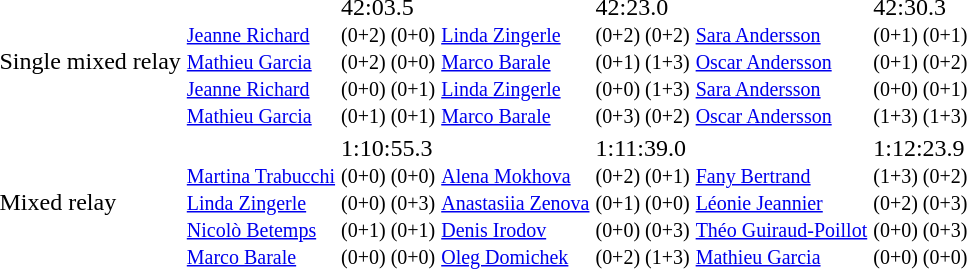<table>
<tr>
<td>Single mixed relay<br></td>
<td><br><small><a href='#'>Jeanne Richard</a><br><a href='#'>Mathieu Garcia</a><br><a href='#'>Jeanne Richard</a><br><a href='#'>Mathieu Garcia</a></small></td>
<td>42:03.5<br><small>(0+2) (0+0)<br>(0+2) (0+0)<br>(0+0) (0+1)<br>(0+1) (0+1)</small></td>
<td><br><small><a href='#'>Linda Zingerle</a><br><a href='#'>Marco Barale</a><br><a href='#'>Linda Zingerle</a><br><a href='#'>Marco Barale</a></small></td>
<td>42:23.0<br><small>(0+2) (0+2)<br>(0+1) (1+3)<br>(0+0) (1+3)<br>(0+3) (0+2)</small></td>
<td><br><small><a href='#'>Sara Andersson</a><br><a href='#'>Oscar Andersson</a><br><a href='#'>Sara Andersson</a><br><a href='#'>Oscar Andersson</a></small></td>
<td>42:30.3<br><small>(0+1) (0+1)<br>(0+1) (0+2)<br>(0+0) (0+1)<br>(1+3) (1+3)</small></td>
</tr>
<tr>
<td>Mixed relay<br></td>
<td><br><small><a href='#'>Martina Trabucchi</a><br><a href='#'>Linda Zingerle</a><br><a href='#'>Nicolò Betemps</a><br><a href='#'>Marco Barale</a></small></td>
<td>1:10:55.3<br><small>(0+0) (0+0)<br>(0+0) (0+3)<br>(0+1) (0+1)<br>(0+0) (0+0)</small></td>
<td><br><small><a href='#'>Alena Mokhova</a><br><a href='#'>Anastasiia Zenova</a><br><a href='#'>Denis Irodov</a><br><a href='#'>Oleg Domichek</a></small></td>
<td>1:11:39.0<br><small>(0+2) (0+1)<br>(0+1) (0+0)<br>(0+0) (0+3)<br>(0+2) (1+3)</small></td>
<td><br><small><a href='#'>Fany Bertrand</a><br><a href='#'>Léonie Jeannier</a><br><a href='#'>Théo Guiraud-Poillot</a><br><a href='#'>Mathieu Garcia</a></small></td>
<td>1:12:23.9<br><small>(1+3) (0+2)<br>(0+2) (0+3)<br>(0+0) (0+3)<br>(0+0) (0+0)</small></td>
</tr>
</table>
